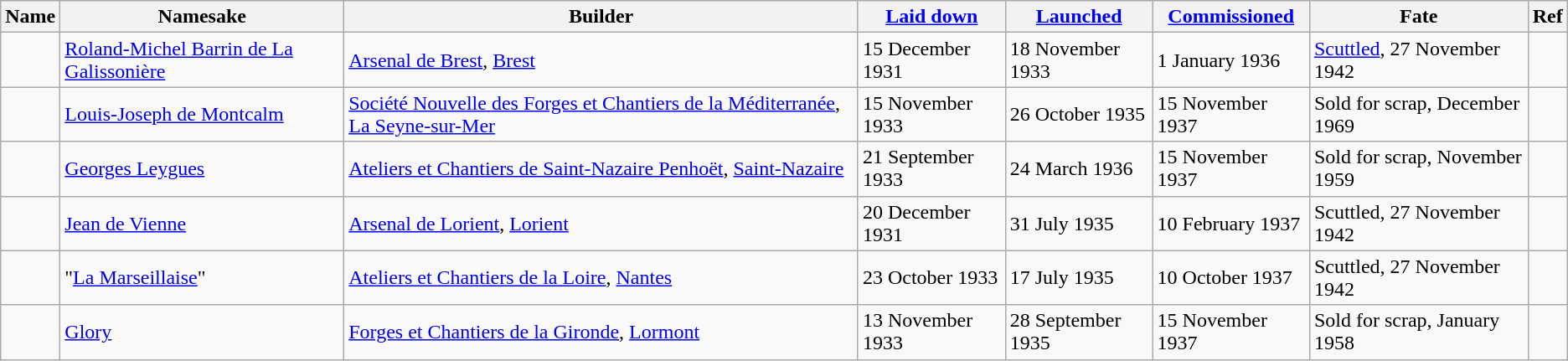<table class="wikitable plainrowheaders">
<tr>
<th scope="col">Name</th>
<th scope="col">Namesake</th>
<th scope="col">Builder</th>
<th scope="col"><a href='#'>Laid down</a></th>
<th scope="col"><a href='#'>Launched</a></th>
<th scope="col"><a href='#'>Commissioned</a></th>
<th>Fate</th>
<th>Ref</th>
</tr>
<tr>
<td></td>
<td><a href='#'>Roland-Michel Barrin de La Galissonière</a></td>
<td><a href='#'>Arsenal de Brest</a>, <a href='#'>Brest</a></td>
<td>15 December 1931</td>
<td>18 November 1933</td>
<td>1 January 1936</td>
<td><a href='#'>Scuttled</a>, 27 November 1942</td>
<td></td>
</tr>
<tr>
<td></td>
<td><a href='#'>Louis-Joseph de Montcalm</a></td>
<td><a href='#'>Société Nouvelle des Forges et Chantiers de la Méditerranée</a>, <a href='#'>La Seyne-sur-Mer</a></td>
<td>15 November 1933</td>
<td>26 October 1935</td>
<td>15 November 1937</td>
<td>Sold for scrap, December 1969</td>
<td></td>
</tr>
<tr>
<td></td>
<td><a href='#'>Georges Leygues</a></td>
<td><a href='#'>Ateliers et Chantiers de Saint-Nazaire Penhoët</a>, <a href='#'>Saint-Nazaire</a></td>
<td>21 September 1933</td>
<td>24 March 1936</td>
<td>15 November 1937</td>
<td>Sold for scrap, November 1959</td>
<td></td>
</tr>
<tr>
<td></td>
<td><a href='#'>Jean de Vienne</a></td>
<td><a href='#'>Arsenal de Lorient</a>, <a href='#'>Lorient</a></td>
<td>20 December 1931</td>
<td>31 July 1935</td>
<td>10 February 1937</td>
<td>Scuttled, 27 November 1942</td>
<td></td>
</tr>
<tr>
<td></td>
<td>"<a href='#'>La Marseillaise</a>"</td>
<td><a href='#'>Ateliers et Chantiers de la Loire</a>, <a href='#'>Nantes</a></td>
<td>23 October 1933</td>
<td>17 July 1935</td>
<td>10 October 1937</td>
<td>Scuttled, 27 November 1942</td>
<td></td>
</tr>
<tr>
<td></td>
<td><a href='#'>Glory</a></td>
<td><a href='#'>Forges et Chantiers de la Gironde</a>, <a href='#'>Lormont</a></td>
<td>13 November 1933</td>
<td>28 September 1935</td>
<td>15 November 1937</td>
<td>Sold for scrap, January 1958</td>
<td></td>
</tr>
</table>
